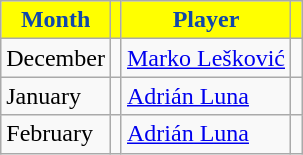<table class="wikitable" style="text-align:left">
<tr>
<th style="background:#FFFF00; color:#1047AB; text-align:center;">Month</th>
<th style="background:#FFFF00; color:#1047AB; text-align:center;"></th>
<th style="background:#FFFF00; color:#1047AB; text-align:center;">Player</th>
<th style="background:#FFFF00; color:#1047AB; text-align:center;"></th>
</tr>
<tr>
<td>December</td>
<td></td>
<td><a href='#'>Marko Lešković</a></td>
<td></td>
</tr>
<tr>
<td>January</td>
<td></td>
<td><a href='#'>Adrián Luna</a></td>
<td></td>
</tr>
<tr>
<td>February</td>
<td></td>
<td><a href='#'>Adrián Luna</a></td>
<td></td>
</tr>
</table>
